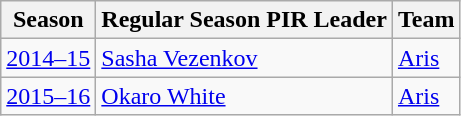<table class="wikitable"  style="text-align:left;">
<tr>
<th>Season</th>
<th>Regular Season PIR Leader</th>
<th>Team</th>
</tr>
<tr>
<td><a href='#'>2014–15</a></td>
<td style="text-align:left"> <a href='#'>Sasha Vezenkov</a></td>
<td><a href='#'>Aris</a></td>
</tr>
<tr>
<td><a href='#'>2015–16</a></td>
<td style="text-align:left"> <a href='#'>Okaro White</a></td>
<td><a href='#'>Aris</a></td>
</tr>
</table>
